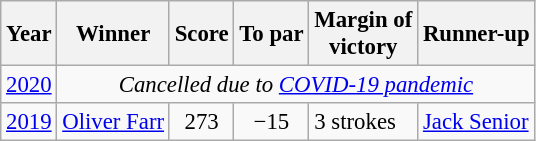<table class=wikitable style="font-size:95%">
<tr>
<th>Year</th>
<th>Winner</th>
<th>Score</th>
<th>To par</th>
<th>Margin of<br>victory</th>
<th>Runner-up</th>
</tr>
<tr>
<td><a href='#'>2020</a></td>
<td colspan=6 align=center><em>Cancelled due to <a href='#'>COVID-19 pandemic</a></em></td>
</tr>
<tr>
<td><a href='#'>2019</a></td>
<td> <a href='#'>Oliver Farr</a></td>
<td align=center>273</td>
<td align=center>−15</td>
<td>3 strokes</td>
<td> <a href='#'>Jack Senior</a></td>
</tr>
</table>
